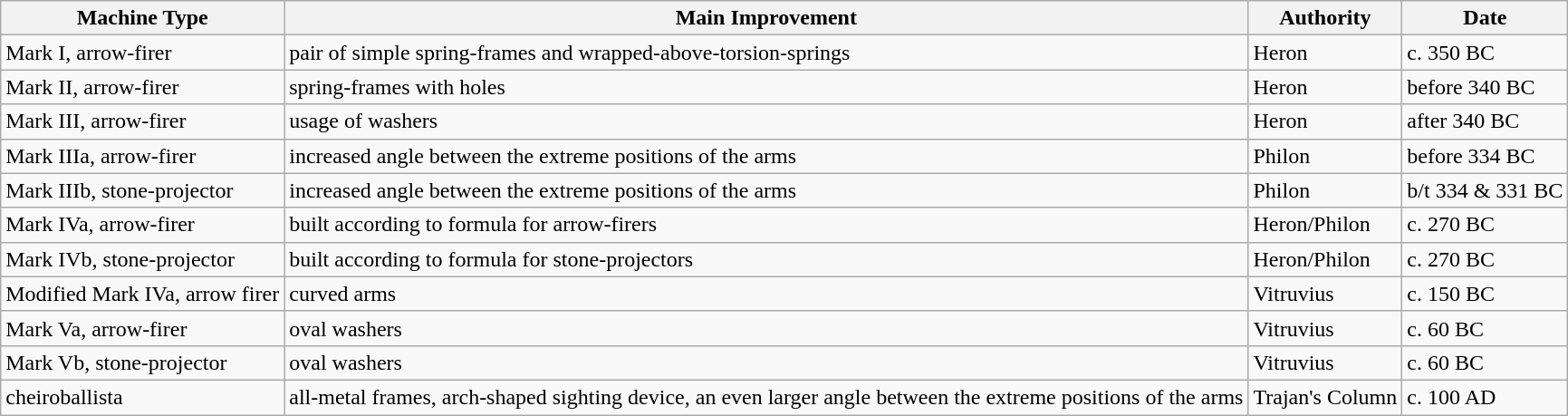<table class="wikitable">
<tr>
<th>Machine Type</th>
<th>Main Improvement</th>
<th>Authority</th>
<th>Date</th>
</tr>
<tr>
<td>Mark I, arrow-firer</td>
<td>pair of simple spring-frames and wrapped-above-torsion-springs</td>
<td>Heron</td>
<td>c. 350 BC</td>
</tr>
<tr>
<td>Mark II, arrow-firer</td>
<td>spring-frames with holes</td>
<td>Heron</td>
<td>before 340 BC</td>
</tr>
<tr>
<td>Mark III, arrow-firer</td>
<td>usage of washers</td>
<td>Heron</td>
<td>after 340 BC</td>
</tr>
<tr>
<td>Mark IIIa, arrow-firer</td>
<td>increased angle between the extreme positions of the arms</td>
<td>Philon</td>
<td>before 334 BC</td>
</tr>
<tr>
<td>Mark IIIb, stone-projector</td>
<td>increased angle between the extreme positions of the arms</td>
<td>Philon</td>
<td>b/t 334 & 331 BC</td>
</tr>
<tr>
<td>Mark IVa, arrow-firer</td>
<td>built according to formula for arrow-firers</td>
<td>Heron/Philon</td>
<td>c. 270 BC</td>
</tr>
<tr>
<td>Mark IVb, stone-projector</td>
<td>built according to formula for stone-projectors</td>
<td>Heron/Philon</td>
<td>c. 270 BC</td>
</tr>
<tr>
<td>Modified Mark IVa, arrow firer</td>
<td>curved arms</td>
<td>Vitruvius</td>
<td>c. 150 BC</td>
</tr>
<tr>
<td>Mark Va, arrow-firer</td>
<td>oval washers</td>
<td>Vitruvius</td>
<td>c. 60 BC</td>
</tr>
<tr>
<td>Mark Vb, stone-projector</td>
<td>oval washers</td>
<td>Vitruvius</td>
<td>c. 60 BC</td>
</tr>
<tr>
<td>cheiroballista</td>
<td>all-metal frames, arch-shaped sighting device, an even larger angle between the extreme positions of the arms</td>
<td>Trajan's Column</td>
<td>c. 100 AD</td>
</tr>
</table>
